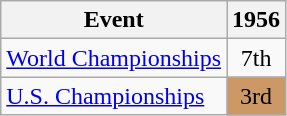<table class="wikitable">
<tr>
<th>Event</th>
<th>1956</th>
</tr>
<tr>
<td><a href='#'>World Championships</a></td>
<td align=center>7th</td>
</tr>
<tr>
<td><a href='#'>U.S. Championships</a></td>
<td align=center bgcolor=cc9966>3rd</td>
</tr>
</table>
